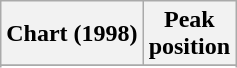<table class="wikitable sortable plainrowheaders" style="text-align:center">
<tr>
<th>Chart (1998)</th>
<th>Peak<br>position</th>
</tr>
<tr>
</tr>
<tr>
</tr>
<tr>
</tr>
<tr>
</tr>
<tr>
</tr>
<tr>
</tr>
</table>
